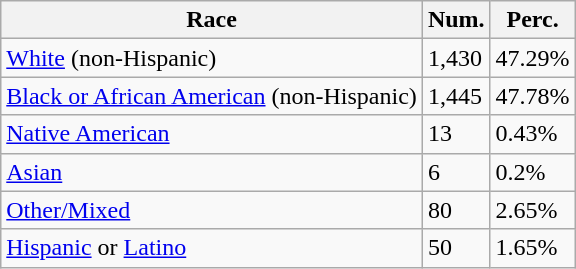<table class="wikitable">
<tr>
<th>Race</th>
<th>Num.</th>
<th>Perc.</th>
</tr>
<tr>
<td><a href='#'>White</a> (non-Hispanic)</td>
<td>1,430</td>
<td>47.29%</td>
</tr>
<tr>
<td><a href='#'>Black or African American</a> (non-Hispanic)</td>
<td>1,445</td>
<td>47.78%</td>
</tr>
<tr>
<td><a href='#'>Native American</a></td>
<td>13</td>
<td>0.43%</td>
</tr>
<tr>
<td><a href='#'>Asian</a></td>
<td>6</td>
<td>0.2%</td>
</tr>
<tr>
<td><a href='#'>Other/Mixed</a></td>
<td>80</td>
<td>2.65%</td>
</tr>
<tr>
<td><a href='#'>Hispanic</a> or <a href='#'>Latino</a></td>
<td>50</td>
<td>1.65%</td>
</tr>
</table>
